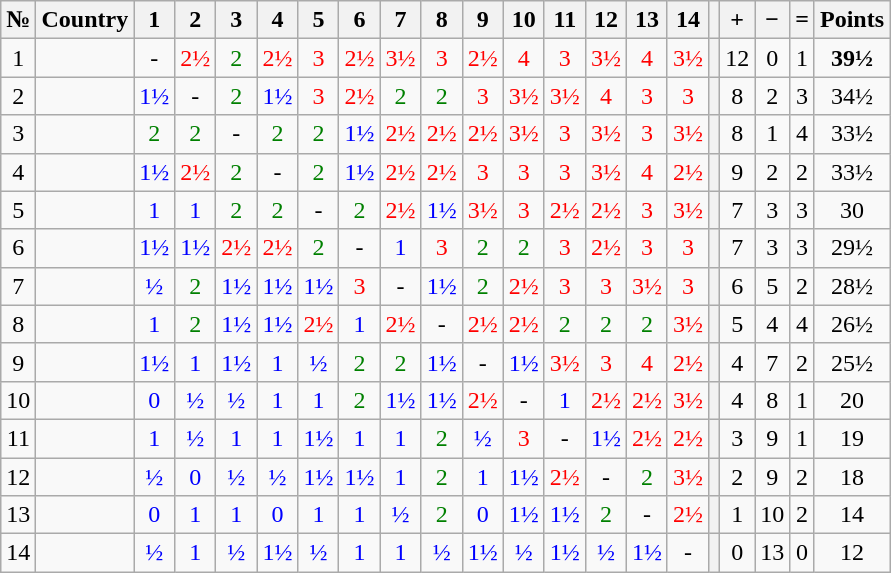<table class="wikitable" style="text-align:center">
<tr>
<th>№</th>
<th>Country</th>
<th>1</th>
<th>2</th>
<th>3</th>
<th>4</th>
<th>5</th>
<th>6</th>
<th>7</th>
<th>8</th>
<th>9</th>
<th>10</th>
<th>11</th>
<th>12</th>
<th>13</th>
<th>14</th>
<th></th>
<th>+</th>
<th>−</th>
<th>=</th>
<th>Points</th>
</tr>
<tr>
<td>1</td>
<td style="text-align: left"></td>
<td>-</td>
<td style="color:red;">2½</td>
<td style="color:green;">2</td>
<td style="color:red;">2½</td>
<td style="color:red;">3</td>
<td style="color:red;">2½</td>
<td style="color:red;">3½</td>
<td style="color:red;">3</td>
<td style="color:red;">2½</td>
<td style="color:red;">4</td>
<td style="color:red;">3</td>
<td style="color:red;">3½</td>
<td style="color:red;">4</td>
<td style="color:red;">3½</td>
<th></th>
<td>12</td>
<td>0</td>
<td>1</td>
<td><strong>39½ </strong></td>
</tr>
<tr>
<td>2</td>
<td style="text-align: left"></td>
<td style="color:blue;">1½</td>
<td>-</td>
<td style="color:green;">2</td>
<td style="color:blue;">1½</td>
<td style="color:red;">3</td>
<td style="color:red;">2½</td>
<td style="color:green;">2</td>
<td style="color:green;">2</td>
<td style="color:red;">3</td>
<td style="color:red;">3½</td>
<td style="color:red;">3½</td>
<td style="color:red;">4</td>
<td style="color:red;">3</td>
<td style="color:red;">3</td>
<th></th>
<td>8</td>
<td>2</td>
<td>3</td>
<td>34½</td>
</tr>
<tr>
<td>3</td>
<td style="text-align: left"></td>
<td style="color:green;">2</td>
<td style="color:green;">2</td>
<td>-</td>
<td style="color:green;">2</td>
<td style="color:green;">2</td>
<td style="color:blue;">1½</td>
<td style="color:red;">2½</td>
<td style="color:red;">2½</td>
<td style="color:red;">2½</td>
<td style="color:red;">3½</td>
<td style="color:red;">3</td>
<td style="color:red;">3½</td>
<td style="color:red;">3</td>
<td style="color:red;">3½</td>
<th></th>
<td>8</td>
<td>1</td>
<td>4</td>
<td>33½</td>
</tr>
<tr>
<td>4</td>
<td style="text-align: left"></td>
<td style="color:blue;">1½</td>
<td style="color:red;">2½</td>
<td style="color:green;">2</td>
<td>-</td>
<td style="color:green;">2</td>
<td style="color:blue;">1½</td>
<td style="color:red;">2½</td>
<td style="color:red;">2½</td>
<td style="color:red;">3</td>
<td style="color:red;">3</td>
<td style="color:red;">3</td>
<td style="color:red;">3½</td>
<td style="color:red;">4</td>
<td style="color:red;">2½</td>
<th></th>
<td>9</td>
<td>2</td>
<td>2</td>
<td>33½</td>
</tr>
<tr>
<td>5</td>
<td style="text-align: left"></td>
<td style="color:blue;">1</td>
<td style="color:blue;">1</td>
<td style="color:green;">2</td>
<td style="color:green;">2</td>
<td>-</td>
<td style="color:green;">2</td>
<td style="color:red;">2½</td>
<td style="color:blue;">1½</td>
<td style="color:red;">3½</td>
<td style="color:red;">3</td>
<td style="color:red;">2½</td>
<td style="color:red;">2½</td>
<td style="color:red;">3</td>
<td style="color:red;">3½</td>
<th></th>
<td>7</td>
<td>3</td>
<td>3</td>
<td>30</td>
</tr>
<tr>
<td>6</td>
<td style="text-align: left"></td>
<td style="color:blue;">1½</td>
<td style="color:blue;">1½</td>
<td style="color:red;">2½</td>
<td style="color:red;">2½</td>
<td style="color:green;">2</td>
<td>-</td>
<td style="color:blue;">1</td>
<td style="color:red;">3</td>
<td style="color:green;">2</td>
<td style="color:green;">2</td>
<td style="color:red;">3</td>
<td style="color:red;">2½</td>
<td style="color:red;">3</td>
<td style="color:red;">3</td>
<th></th>
<td>7</td>
<td>3</td>
<td>3</td>
<td>29½</td>
</tr>
<tr>
<td>7</td>
<td style="text-align: left"></td>
<td style="color:blue;">½</td>
<td style="color:green;">2</td>
<td style="color:blue;">1½</td>
<td style="color:blue;">1½</td>
<td style="color:blue;">1½</td>
<td style="color:red;">3</td>
<td>-</td>
<td style="color:blue;">1½</td>
<td style="color:green;">2</td>
<td style="color:red;">2½</td>
<td style="color:red;">3</td>
<td style="color:red;">3</td>
<td style="color:red;">3½</td>
<td style="color:red;">3</td>
<th></th>
<td>6</td>
<td>5</td>
<td>2</td>
<td>28½</td>
</tr>
<tr>
<td>8</td>
<td style="text-align: left"></td>
<td style="color:blue;">1</td>
<td style="color:green;">2</td>
<td style="color:blue;">1½</td>
<td style="color:blue;">1½</td>
<td style="color:red;">2½</td>
<td style="color:blue;">1</td>
<td style="color:red;">2½</td>
<td>-</td>
<td style="color:red;">2½</td>
<td style="color:red;">2½</td>
<td style="color:green;">2</td>
<td style="color:green;">2</td>
<td style="color:green;">2</td>
<td style="color:red;">3½</td>
<th></th>
<td>5</td>
<td>4</td>
<td>4</td>
<td>26½</td>
</tr>
<tr>
<td>9</td>
<td style="text-align: left"></td>
<td style="color:blue;">1½</td>
<td style="color:blue;">1</td>
<td style="color:blue;">1½</td>
<td style="color:blue;">1</td>
<td style="color:blue;">½</td>
<td style="color:green;">2</td>
<td style="color:green;">2</td>
<td style="color:blue;">1½</td>
<td>-</td>
<td style="color:blue;">1½</td>
<td style="color:red;">3½</td>
<td style="color:red;">3</td>
<td style="color:red;">4</td>
<td style="color:red;">2½</td>
<th></th>
<td>4</td>
<td>7</td>
<td>2</td>
<td>25½</td>
</tr>
<tr>
<td>10</td>
<td style="text-align: left"></td>
<td style="color:blue;">0</td>
<td style="color:blue;">½</td>
<td style="color:blue;">½</td>
<td style="color:blue;">1</td>
<td style="color:blue;">1</td>
<td style="color:green;">2</td>
<td style="color:blue;">1½</td>
<td style="color:blue;">1½</td>
<td style="color:red;">2½</td>
<td>-</td>
<td style="color:blue;">1</td>
<td style="color:red;">2½</td>
<td style="color:red;">2½</td>
<td style="color:red;">3½</td>
<th></th>
<td>4</td>
<td>8</td>
<td>1</td>
<td>20</td>
</tr>
<tr>
<td>11</td>
<td style="text-align: left"></td>
<td style="color:blue;">1</td>
<td style="color:blue;">½</td>
<td style="color:blue;">1</td>
<td style="color:blue;">1</td>
<td style="color:blue;">1½</td>
<td style="color:blue;">1</td>
<td style="color:blue;">1</td>
<td style="color:green;">2</td>
<td style="color:blue;">½</td>
<td style="color:red;">3</td>
<td>-</td>
<td style="color:blue;">1½</td>
<td style="color:red;">2½</td>
<td style="color:red;">2½</td>
<th></th>
<td>3</td>
<td>9</td>
<td>1</td>
<td>19</td>
</tr>
<tr>
<td>12</td>
<td style="text-align: left"></td>
<td style="color:blue;">½</td>
<td style="color:blue;">0</td>
<td style="color:blue;">½</td>
<td style="color:blue;">½</td>
<td style="color:blue;">1½</td>
<td style="color:blue;">1½</td>
<td style="color:blue;">1</td>
<td style="color:green;">2</td>
<td style="color:blue;">1</td>
<td style="color:blue;">1½</td>
<td style="color:red;">2½</td>
<td>-</td>
<td style="color:green;">2</td>
<td style="color:red;">3½</td>
<th></th>
<td>2</td>
<td>9</td>
<td>2</td>
<td>18</td>
</tr>
<tr>
<td>13</td>
<td style="text-align: left"></td>
<td style="color:blue;">0</td>
<td style="color:blue;">1</td>
<td style="color:blue;">1</td>
<td style="color:blue;">0</td>
<td style="color:blue;">1</td>
<td style="color:blue;">1</td>
<td style="color:blue;">½</td>
<td style="color:green;">2</td>
<td style="color:blue;">0</td>
<td style="color:blue;">1½</td>
<td style="color:blue;">1½</td>
<td style="color:green;">2</td>
<td>-</td>
<td style="color:red;">2½</td>
<th></th>
<td>1</td>
<td>10</td>
<td>2</td>
<td>14</td>
</tr>
<tr>
<td>14</td>
<td style="text-align: left"></td>
<td style="color:blue;">½</td>
<td style="color:blue;">1</td>
<td style="color:blue;">½</td>
<td style="color:blue;">1½</td>
<td style="color:blue;">½</td>
<td style="color:blue;">1</td>
<td style="color:blue;">1</td>
<td style="color:blue;">½</td>
<td style="color:blue;">1½</td>
<td style="color:blue;">½</td>
<td style="color:blue;">1½</td>
<td style="color:blue;">½</td>
<td style="color:blue;">1½</td>
<td>-</td>
<th></th>
<td>0</td>
<td>13</td>
<td>0</td>
<td>12</td>
</tr>
</table>
